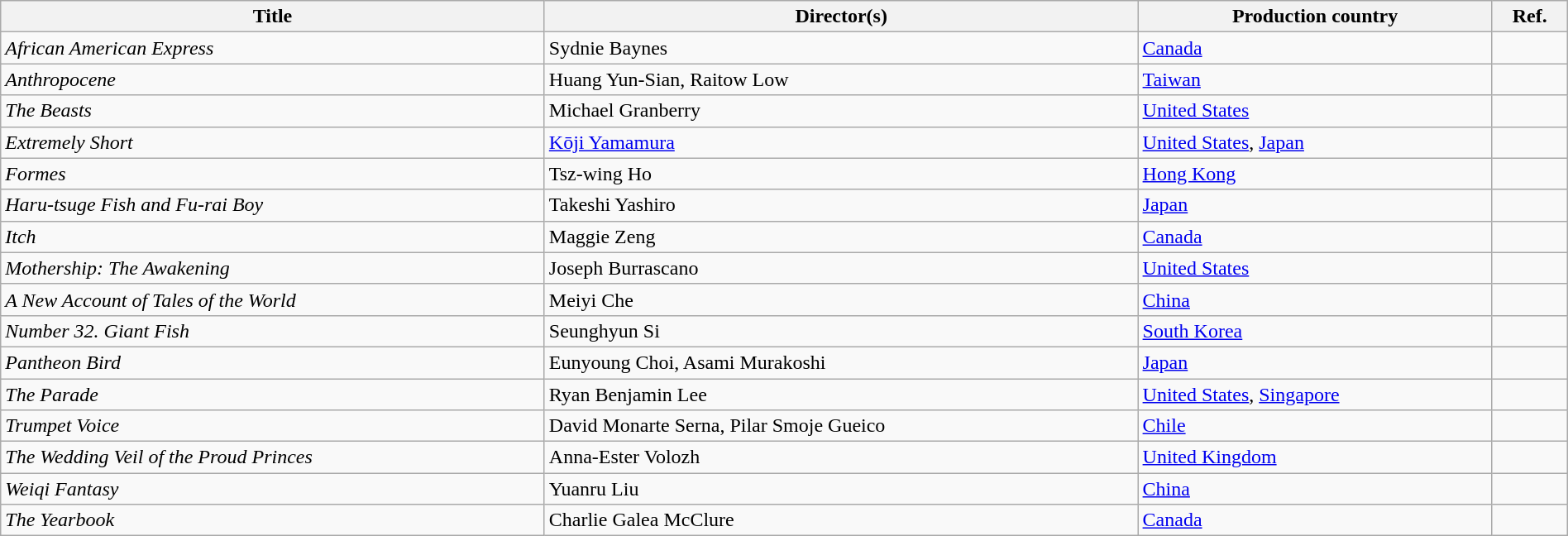<table class="wikitable" width=100%>
<tr>
<th scope="col">Title</th>
<th scope="col">Director(s)</th>
<th scope="col">Production country</th>
<th scope="col">Ref.</th>
</tr>
<tr>
<td><em>African American Express</em></td>
<td>Sydnie Baynes</td>
<td><a href='#'>Canada</a></td>
<td align="center"></td>
</tr>
<tr>
<td><em>Anthropocene</em></td>
<td>Huang Yun-Sian, Raitow Low</td>
<td><a href='#'>Taiwan</a></td>
<td align="center"></td>
</tr>
<tr>
<td><em>The Beasts</em></td>
<td>Michael Granberry</td>
<td><a href='#'>United States</a></td>
<td align="center"></td>
</tr>
<tr>
<td><em>Extremely Short</em></td>
<td><a href='#'>Kōji Yamamura</a></td>
<td><a href='#'>United States</a>, <a href='#'>Japan</a></td>
<td align="center"></td>
</tr>
<tr>
<td><em>Formes</em></td>
<td>Tsz-wing Ho</td>
<td><a href='#'>Hong Kong</a></td>
<td align="center"></td>
</tr>
<tr>
<td><em>Haru-tsuge Fish and Fu-rai Boy</em></td>
<td>Takeshi Yashiro</td>
<td><a href='#'>Japan</a></td>
<td align="center"></td>
</tr>
<tr>
<td><em>Itch</em></td>
<td>Maggie Zeng</td>
<td><a href='#'>Canada</a></td>
<td align="center"></td>
</tr>
<tr>
<td><em>Mothership: The Awakening</em></td>
<td>Joseph Burrascano</td>
<td><a href='#'>United States</a></td>
<td align="center"></td>
</tr>
<tr>
<td><em>A New Account of Tales of the World</em></td>
<td>Meiyi Che</td>
<td><a href='#'>China</a></td>
<td align="center"></td>
</tr>
<tr>
<td><em>Number 32. Giant Fish</em></td>
<td>Seunghyun Si</td>
<td><a href='#'>South Korea</a></td>
<td align="center"></td>
</tr>
<tr>
<td><em>Pantheon Bird</em></td>
<td>Eunyoung Choi, Asami Murakoshi</td>
<td><a href='#'>Japan</a></td>
<td align="center"></td>
</tr>
<tr>
<td><em>The Parade</em></td>
<td>Ryan Benjamin Lee</td>
<td><a href='#'>United States</a>, <a href='#'>Singapore</a></td>
<td align="center"></td>
</tr>
<tr>
<td><em>Trumpet Voice</em></td>
<td>David Monarte Serna, Pilar Smoje Gueico</td>
<td><a href='#'>Chile</a></td>
<td align="center"></td>
</tr>
<tr>
<td><em>The Wedding Veil of the Proud Princes</em></td>
<td>Anna-Ester Volozh</td>
<td><a href='#'>United Kingdom</a></td>
<td align="center"></td>
</tr>
<tr>
<td><em>Weiqi Fantasy</em></td>
<td>Yuanru Liu</td>
<td><a href='#'>China</a></td>
<td align="center"></td>
</tr>
<tr>
<td><em>The Yearbook</em></td>
<td>Charlie Galea McClure</td>
<td><a href='#'>Canada</a></td>
<td align="center"></td>
</tr>
</table>
